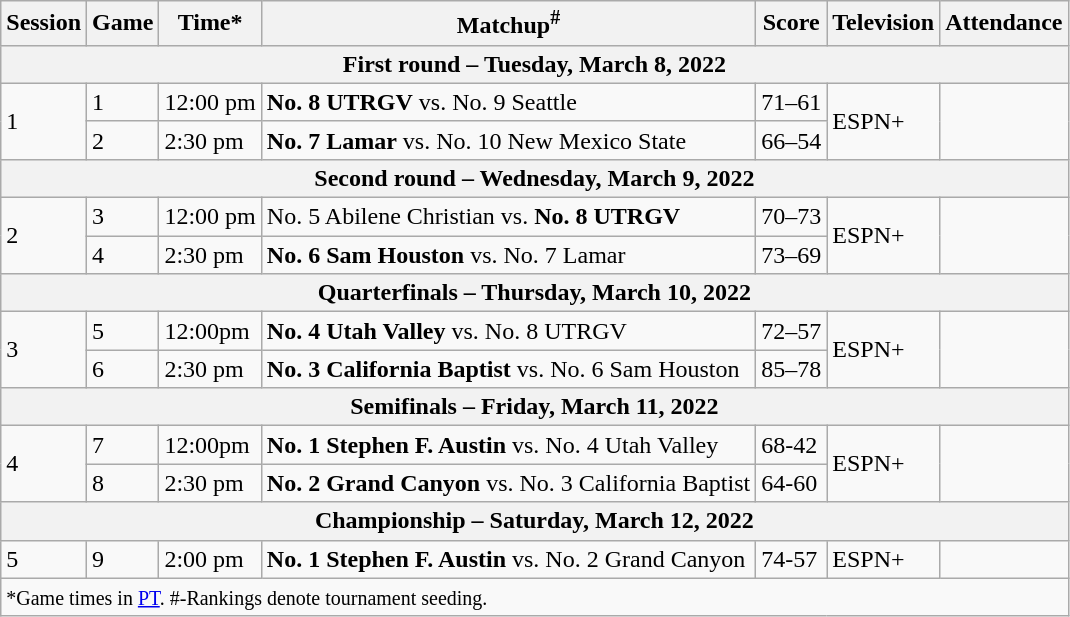<table class="wikitable">
<tr>
<th>Session</th>
<th>Game</th>
<th>Time*</th>
<th>Matchup<sup>#</sup></th>
<th>Score</th>
<th>Television</th>
<th>Attendance</th>
</tr>
<tr>
<th colspan="7">First round – Tuesday, March 8, 2022</th>
</tr>
<tr>
<td rowspan="2">1</td>
<td>1</td>
<td>12:00 pm</td>
<td><strong>No. 8 UTRGV</strong> vs. No. 9 Seattle</td>
<td>71–61</td>
<td rowspan="2">ESPN+</td>
<td rowspan="2"></td>
</tr>
<tr>
<td>2</td>
<td>2:30 pm</td>
<td><strong>No. 7 Lamar</strong> vs. No. 10 New Mexico State</td>
<td>66–54</td>
</tr>
<tr>
<th colspan="7">Second round – Wednesday, March 9, 2022</th>
</tr>
<tr>
<td rowspan="2">2</td>
<td>3</td>
<td>12:00 pm</td>
<td>No. 5 Abilene Christian vs. <strong>No. 8 UTRGV</strong></td>
<td>70–73</td>
<td rowspan="2">ESPN+</td>
<td rowspan="2"></td>
</tr>
<tr>
<td>4</td>
<td>2:30 pm</td>
<td><strong>No. 6 Sam Houston</strong> vs. No. 7 Lamar</td>
<td>73–69</td>
</tr>
<tr>
<th colspan="7">Quarterfinals – Thursday, March 10, 2022</th>
</tr>
<tr>
<td rowspan="2">3</td>
<td>5</td>
<td>12:00pm</td>
<td><strong>No. 4 Utah Valley</strong> vs. No. 8 UTRGV</td>
<td>72–57</td>
<td rowspan="2">ESPN+</td>
<td rowspan="2"></td>
</tr>
<tr>
<td>6</td>
<td>2:30 pm</td>
<td><strong>No. 3 California Baptist</strong> vs. No. 6 Sam Houston</td>
<td>85–78</td>
</tr>
<tr>
<th colspan="7">Semifinals – Friday, March 11, 2022</th>
</tr>
<tr>
<td rowspan="2">4</td>
<td>7</td>
<td>12:00pm</td>
<td><strong>No. 1 Stephen F. Austin</strong> vs. No. 4 Utah Valley</td>
<td>68-42</td>
<td rowspan="2">ESPN+</td>
<td rowspan="2"></td>
</tr>
<tr>
<td>8</td>
<td>2:30 pm</td>
<td><strong>No. 2 Grand Canyon</strong> vs. No. 3 California Baptist</td>
<td>64-60</td>
</tr>
<tr>
<th colspan="7">Championship – Saturday, March 12, 2022</th>
</tr>
<tr>
<td>5</td>
<td>9</td>
<td>2:00 pm</td>
<td><strong>No. 1 Stephen F. Austin</strong> vs. No. 2 Grand Canyon</td>
<td>74-57</td>
<td>ESPN+</td>
<td></td>
</tr>
<tr>
<td colspan="7"><small>*Game times in <a href='#'>PT</a>. #-Rankings denote tournament seeding.</small></td>
</tr>
</table>
